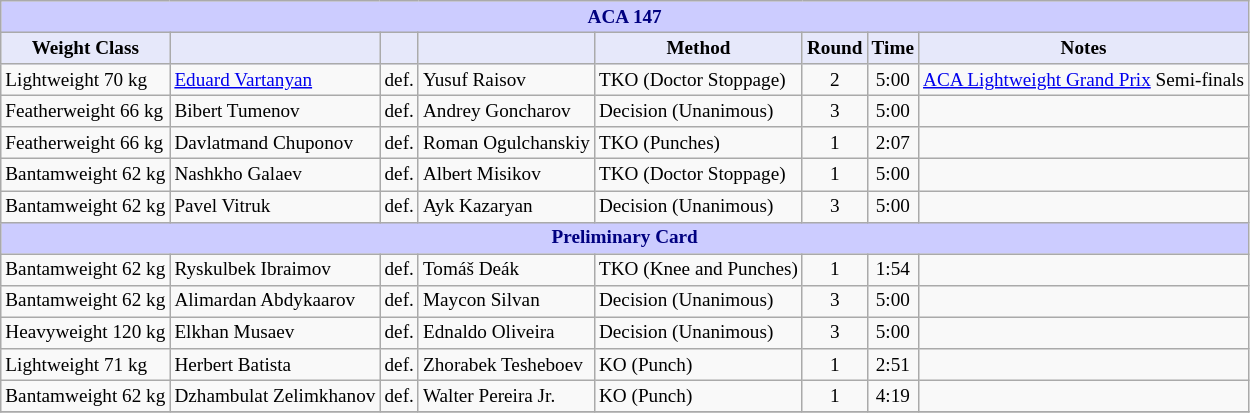<table class="wikitable" style="font-size: 80%;">
<tr>
<th colspan="8" style="background-color: #ccf; color: #000080; text-align: center;"><strong>ACA 147</strong></th>
</tr>
<tr>
<th colspan="1" style="background-color: #E6E8FA; color: #000000; text-align: center;">Weight Class</th>
<th colspan="1" style="background-color: #E6E8FA; color: #000000; text-align: center;"></th>
<th colspan="1" style="background-color: #E6E8FA; color: #000000; text-align: center;"></th>
<th colspan="1" style="background-color: #E6E8FA; color: #000000; text-align: center;"></th>
<th colspan="1" style="background-color: #E6E8FA; color: #000000; text-align: center;">Method</th>
<th colspan="1" style="background-color: #E6E8FA; color: #000000; text-align: center;">Round</th>
<th colspan="1" style="background-color: #E6E8FA; color: #000000; text-align: center;">Time</th>
<th colspan="1" style="background-color: #E6E8FA; color: #000000; text-align: center;">Notes</th>
</tr>
<tr>
<td>Lightweight 70 kg</td>
<td> <a href='#'>Eduard Vartanyan</a></td>
<td>def.</td>
<td> Yusuf Raisov</td>
<td>TKO (Doctor Stoppage)</td>
<td align=center>2</td>
<td align=center>5:00</td>
<td><a href='#'>ACA Lightweight Grand Prix</a> Semi-finals</td>
</tr>
<tr>
<td>Featherweight 66 kg</td>
<td> Bibert Tumenov</td>
<td>def.</td>
<td> Andrey Goncharov</td>
<td>Decision (Unanimous)</td>
<td align=center>3</td>
<td align=center>5:00</td>
<td></td>
</tr>
<tr>
<td>Featherweight 66 kg</td>
<td> Davlatmand Chuponov</td>
<td>def.</td>
<td> Roman Ogulchanskiy</td>
<td>TKO (Punches)</td>
<td align=center>1</td>
<td align=center>2:07</td>
<td></td>
</tr>
<tr>
<td>Bantamweight 62 kg</td>
<td> Nashkho Galaev</td>
<td>def.</td>
<td> Albert Misikov</td>
<td>TKO (Doctor Stoppage)</td>
<td align=center>1</td>
<td align=center>5:00</td>
<td></td>
</tr>
<tr>
<td>Bantamweight 62 kg</td>
<td> Pavel Vitruk</td>
<td>def.</td>
<td> Ayk Kazaryan</td>
<td>Decision (Unanimous)</td>
<td align=center>3</td>
<td align=center>5:00</td>
<td></td>
</tr>
<tr>
<th colspan="8" style="background-color: #ccf; color: #000080; text-align: center;"><strong>Preliminary Card</strong></th>
</tr>
<tr>
<td>Bantamweight 62 kg</td>
<td> Ryskulbek Ibraimov</td>
<td>def.</td>
<td> Tomáš Deák</td>
<td>TKO (Knee and Punches)</td>
<td align=center>1</td>
<td align=center>1:54</td>
<td></td>
</tr>
<tr>
<td>Bantamweight 62 kg</td>
<td> Alimardan Abdykaarov</td>
<td>def.</td>
<td> Maycon Silvan</td>
<td>Decision (Unanimous)</td>
<td align=center>3</td>
<td align=center>5:00</td>
<td></td>
</tr>
<tr>
<td>Heavyweight 120 kg</td>
<td> Elkhan Musaev</td>
<td>def.</td>
<td> Ednaldo Oliveira</td>
<td>Decision (Unanimous)</td>
<td align=center>3</td>
<td align=center>5:00</td>
<td></td>
</tr>
<tr>
<td>Lightweight 71 kg</td>
<td> Herbert Batista</td>
<td>def.</td>
<td> Zhorabek Tesheboev</td>
<td>KO (Punch)</td>
<td align=center>1</td>
<td align=center>2:51</td>
<td></td>
</tr>
<tr>
<td>Bantamweight 62 kg</td>
<td> Dzhambulat Zelimkhanov</td>
<td>def.</td>
<td> Walter Pereira Jr.</td>
<td>KO (Punch)</td>
<td align=center>1</td>
<td align=center>4:19</td>
<td></td>
</tr>
<tr>
</tr>
</table>
